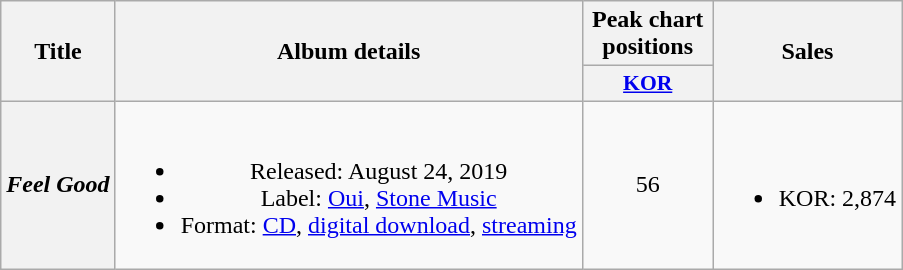<table class="wikitable plainrowheaders" style="text-align:center;">
<tr>
<th scope="col" rowspan="2">Title</th>
<th scope="col" rowspan="2">Album details</th>
<th scope="col" colspan="1" style="width:5em;">Peak chart positions</th>
<th scope="col" rowspan="2">Sales</th>
</tr>
<tr>
<th scope="col" style="width:2.8em;font-size:90%;"><a href='#'>KOR</a><br></th>
</tr>
<tr>
<th scope="row"><em>Feel Good</em></th>
<td><br><ul><li>Released: August 24, 2019</li><li>Label: <a href='#'>Oui</a>, <a href='#'>Stone Music</a></li><li>Format: <a href='#'>CD</a>, <a href='#'>digital download</a>, <a href='#'>streaming</a></li></ul></td>
<td>56</td>
<td><br><ul><li>KOR: 2,874</li></ul></td>
</tr>
</table>
